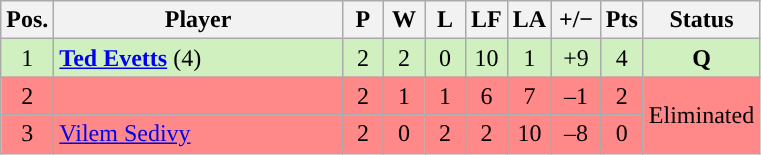<table class="wikitable" style="text-align:center; margin: 1em auto 1em auto, align:left">
<tr>
<th width=20>Pos.</th>
<th width=185>Player</th>
<th width=20>P</th>
<th width=20>W</th>
<th width=20>L</th>
<th width=20>LF</th>
<th width=20>LA</th>
<th width=25>+/−</th>
<th width=20>Pts</th>
<th width=70>Status</th>
</tr>
<tr style="background:#D0F0C0;">
<td>1</td>
<td align=left> <strong><a href='#'>Ted Evetts</a></strong> (4)</td>
<td>2</td>
<td>2</td>
<td>0</td>
<td>10</td>
<td>1</td>
<td>+9</td>
<td>4</td>
<td><strong>Q</strong></td>
</tr>
<tr style="background:#FF8888;">
<td>2</td>
<td align=left></td>
<td>2</td>
<td>1</td>
<td>1</td>
<td>6</td>
<td>7</td>
<td>–1</td>
<td>2</td>
<td rowspan=2>Eliminated</td>
</tr>
<tr style="background:#FF8888;">
<td>3</td>
<td align=left> <a href='#'>Vilem Sedivy</a></td>
<td>2</td>
<td>0</td>
<td>2</td>
<td>2</td>
<td>10</td>
<td>–8</td>
<td>0</td>
</tr>
</table>
